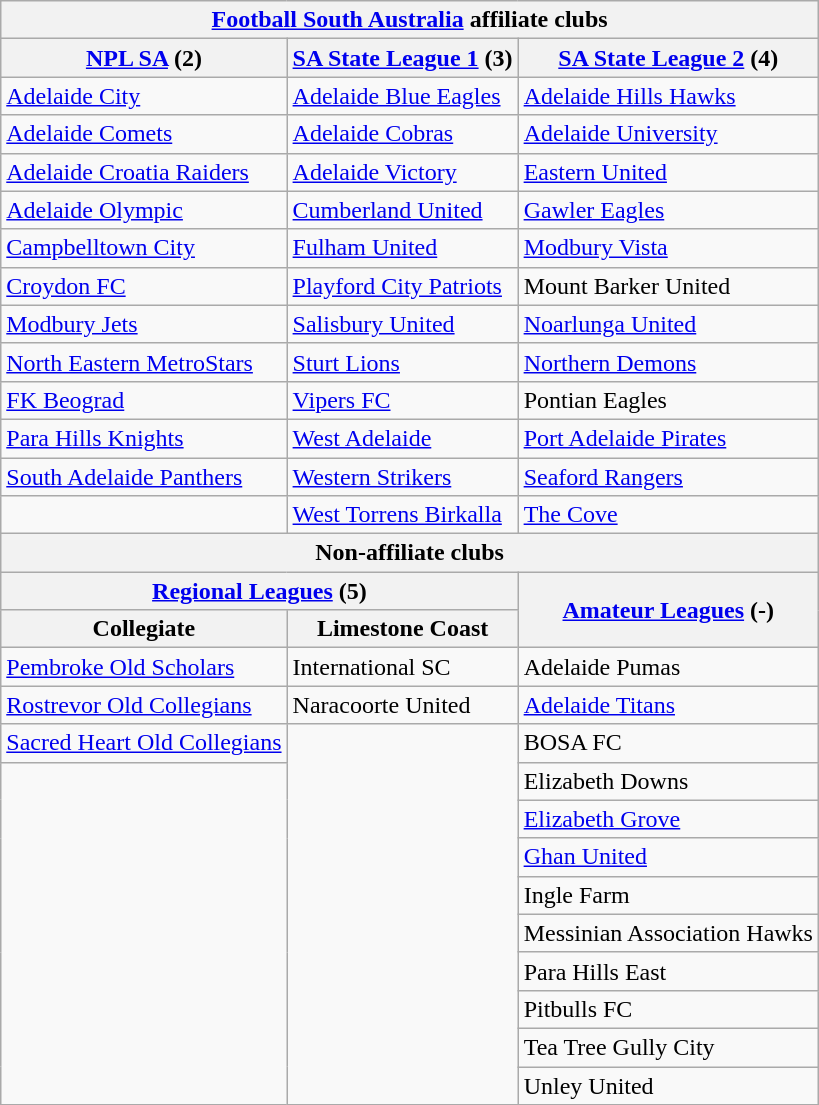<table class="wikitable">
<tr>
<th colspan="3"><a href='#'>Football South Australia</a> affiliate clubs</th>
</tr>
<tr>
<th><a href='#'>NPL SA</a> (2)</th>
<th><a href='#'>SA State League 1</a> (3)</th>
<th><a href='#'>SA State League 2</a> (4)</th>
</tr>
<tr>
<td><a href='#'>Adelaide City</a></td>
<td><a href='#'>Adelaide Blue Eagles</a></td>
<td><a href='#'>Adelaide Hills Hawks</a></td>
</tr>
<tr>
<td><a href='#'>Adelaide Comets</a></td>
<td><a href='#'>Adelaide Cobras</a></td>
<td><a href='#'>Adelaide University</a></td>
</tr>
<tr>
<td><a href='#'>Adelaide Croatia Raiders</a></td>
<td><a href='#'>Adelaide Victory</a></td>
<td><a href='#'>Eastern United</a></td>
</tr>
<tr>
<td><a href='#'>Adelaide Olympic</a></td>
<td><a href='#'>Cumberland United</a></td>
<td><a href='#'>Gawler Eagles</a></td>
</tr>
<tr>
<td><a href='#'>Campbelltown City</a></td>
<td><a href='#'>Fulham United</a></td>
<td><a href='#'>Modbury Vista</a></td>
</tr>
<tr>
<td><a href='#'>Croydon FC</a></td>
<td><a href='#'>Playford City Patriots</a></td>
<td>Mount Barker United</td>
</tr>
<tr>
<td><a href='#'>Modbury Jets</a></td>
<td><a href='#'>Salisbury United</a></td>
<td><a href='#'>Noarlunga United</a></td>
</tr>
<tr>
<td><a href='#'>North Eastern MetroStars</a></td>
<td><a href='#'>Sturt Lions</a></td>
<td><a href='#'>Northern Demons</a></td>
</tr>
<tr>
<td><a href='#'>FK Beograd</a></td>
<td><a href='#'>Vipers FC</a></td>
<td>Pontian Eagles</td>
</tr>
<tr>
<td><a href='#'>Para Hills Knights</a></td>
<td><a href='#'>West Adelaide</a></td>
<td><a href='#'>Port Adelaide Pirates</a></td>
</tr>
<tr>
<td><a href='#'>South Adelaide Panthers</a></td>
<td><a href='#'>Western Strikers</a></td>
<td><a href='#'>Seaford Rangers</a></td>
</tr>
<tr>
<td></td>
<td><a href='#'>West Torrens Birkalla</a></td>
<td><a href='#'>The Cove</a></td>
</tr>
<tr>
<th colspan=3>Non-affiliate clubs</th>
</tr>
<tr>
<th colspan=2><a href='#'>Regional Leagues</a> (5)</th>
<th rowspan=2><a href='#'>Amateur Leagues</a> (-)</th>
</tr>
<tr>
<th>Collegiate</th>
<th>Limestone Coast</th>
</tr>
<tr>
<td><a href='#'>Pembroke Old Scholars</a></td>
<td>International SC</td>
<td>Adelaide Pumas</td>
</tr>
<tr>
<td><a href='#'>Rostrevor Old Collegians</a></td>
<td>Naracoorte United</td>
<td><a href='#'>Adelaide Titans</a></td>
</tr>
<tr>
<td><a href='#'>Sacred Heart Old Collegians</a></td>
<td rowspan=10></td>
<td>BOSA FC</td>
</tr>
<tr>
<td rowspan=9></td>
<td>Elizabeth Downs</td>
</tr>
<tr>
<td><a href='#'>Elizabeth Grove</a></td>
</tr>
<tr>
<td><a href='#'>Ghan United</a></td>
</tr>
<tr>
<td>Ingle Farm</td>
</tr>
<tr>
<td>Messinian Association Hawks</td>
</tr>
<tr>
<td>Para Hills East</td>
</tr>
<tr>
<td>Pitbulls FC</td>
</tr>
<tr>
<td>Tea Tree Gully City</td>
</tr>
<tr>
<td>Unley United</td>
</tr>
</table>
